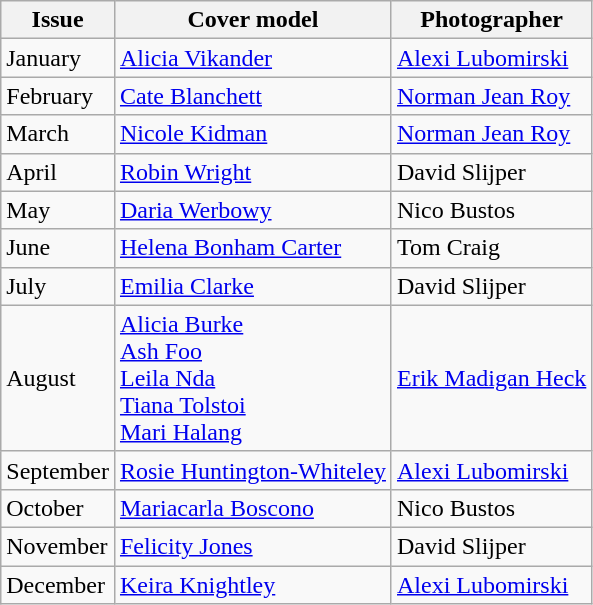<table class="sortable wikitable">
<tr>
<th>Issue</th>
<th>Cover model</th>
<th>Photographer</th>
</tr>
<tr>
<td>January</td>
<td><a href='#'>Alicia Vikander</a></td>
<td><a href='#'>Alexi Lubomirski</a></td>
</tr>
<tr>
<td>February</td>
<td><a href='#'>Cate Blanchett</a></td>
<td><a href='#'>Norman Jean Roy</a></td>
</tr>
<tr>
<td>March</td>
<td><a href='#'>Nicole Kidman</a></td>
<td><a href='#'>Norman Jean Roy</a></td>
</tr>
<tr>
<td>April</td>
<td><a href='#'>Robin Wright</a></td>
<td>David Slijper</td>
</tr>
<tr>
<td>May</td>
<td><a href='#'>Daria Werbowy</a></td>
<td>Nico Bustos</td>
</tr>
<tr>
<td>June</td>
<td><a href='#'>Helena Bonham Carter</a></td>
<td>Tom Craig</td>
</tr>
<tr>
<td>July</td>
<td><a href='#'>Emilia Clarke</a></td>
<td>David Slijper</td>
</tr>
<tr>
<td>August</td>
<td><a href='#'>Alicia Burke</a><br><a href='#'>Ash Foo</a><br><a href='#'>Leila Nda</a><br><a href='#'>Tiana Tolstoi</a><br><a href='#'>Mari Halang</a></td>
<td><a href='#'>Erik Madigan Heck</a></td>
</tr>
<tr>
<td>September</td>
<td><a href='#'>Rosie Huntington-Whiteley</a></td>
<td><a href='#'>Alexi Lubomirski</a></td>
</tr>
<tr>
<td>October</td>
<td><a href='#'>Mariacarla Boscono</a></td>
<td>Nico Bustos</td>
</tr>
<tr>
<td>November</td>
<td><a href='#'>Felicity Jones</a></td>
<td>David Slijper</td>
</tr>
<tr>
<td>December</td>
<td><a href='#'>Keira Knightley</a></td>
<td><a href='#'>Alexi Lubomirski</a></td>
</tr>
</table>
